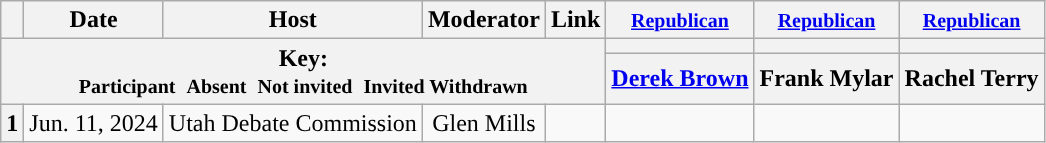<table class="wikitable" style="text-align:center;">
<tr>
<th scope="col"></th>
<th scope="col">Date</th>
<th scope="col">Host</th>
<th scope="col">Moderator</th>
<th scope="col">Link</th>
<th scope="col"><small><a href='#'>Republican</a></small></th>
<th scope="col"><small><a href='#'>Republican</a></small></th>
<th scope="col"><small><a href='#'>Republican</a></small></th>
</tr>
<tr>
<th colspan="5" rowspan="2">Key:<br> <small>Participant </small>  <small>Absent </small>  <small>Not invited </small>  <small>Invited  Withdrawn</small></th>
<th scope="col" style="background:"></th>
<th scope="col" style="background:"></th>
<th scope="col" style="background:"></th>
</tr>
<tr>
<th scope="col"><a href='#'>Derek Brown</a></th>
<th scope="col">Frank Mylar</th>
<th scope="col">Rachel Terry</th>
</tr>
<tr>
<th>1</th>
<td style="white-space:nowrap;">Jun. 11, 2024</td>
<td style="white-space:nowrap;">Utah Debate Commission</td>
<td style="white-space:nowrap;">Glen Mills</td>
<td style="white-space:nowrap;"></td>
<td></td>
<td></td>
<td></td>
</tr>
</table>
